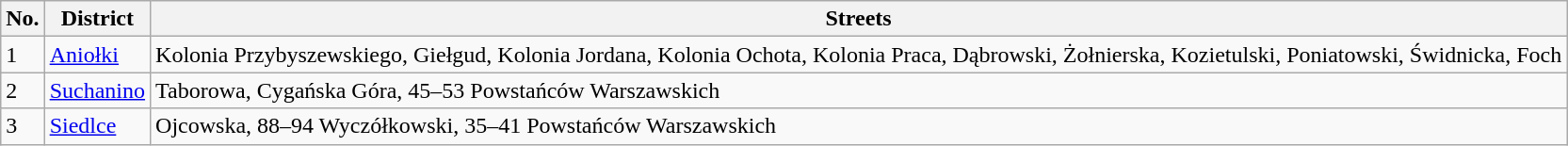<table class="wikitable">
<tr>
<th>No.</th>
<th>District</th>
<th>Streets</th>
</tr>
<tr>
<td style="text-align:left">1</td>
<td style="text-align:left"><a href='#'>Aniołki</a></td>
<td style="text-align:left">Kolonia Przybyszewskiego, Giełgud, Kolonia Jordana, Kolonia Ochota, Kolonia Praca, Dąbrowski, Żołnierska, Kozietulski, Poniatowski, Świdnicka, Foch</td>
</tr>
<tr>
<td style="text-align:left">2</td>
<td style="text-align:left"><a href='#'>Suchanino</a></td>
<td style="text-align:left">Taborowa, Cygańska Góra, 45–53 Powstańców Warszawskich</td>
</tr>
<tr>
<td style="text-align:left">3</td>
<td style="text-align:left"><a href='#'>Siedlce</a></td>
<td style="text-align:left">Ojcowska, 88–94 Wyczółkowski, 35–41 Powstańców Warszawskich</td>
</tr>
</table>
